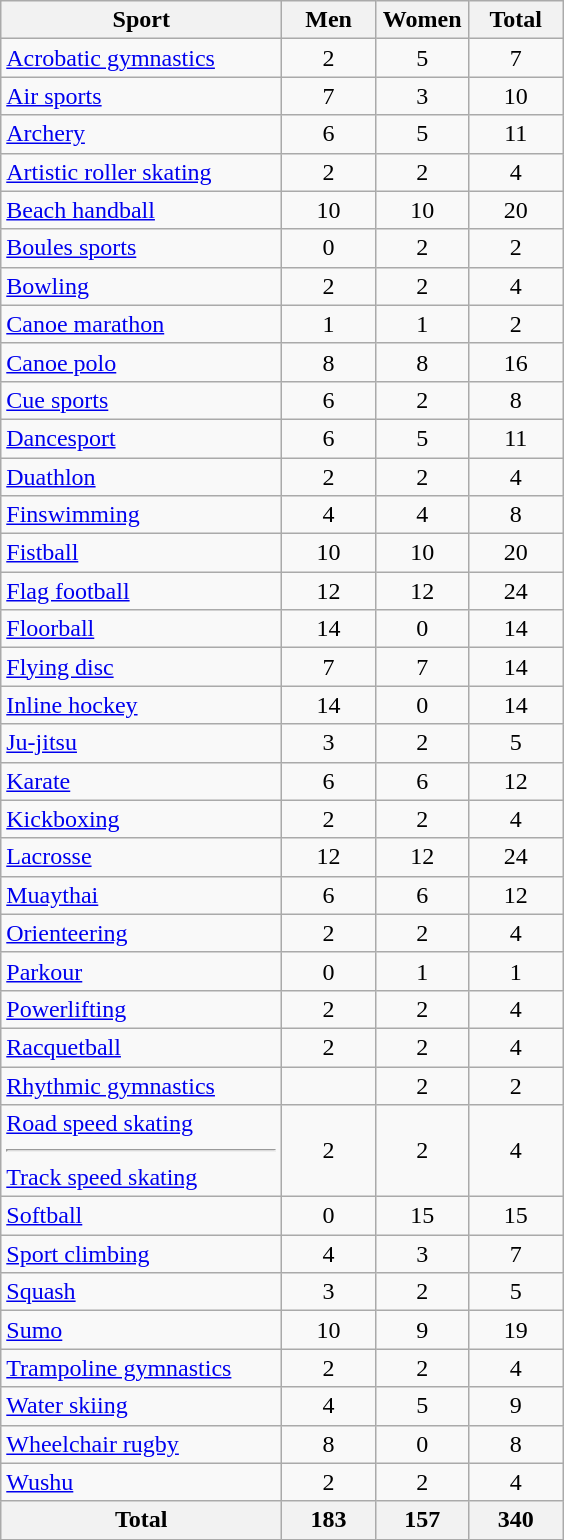<table class="wikitable sortable" style="text-align:center;">
<tr>
<th width=180>Sport</th>
<th width=55>Men</th>
<th width=55>Women</th>
<th width=55>Total</th>
</tr>
<tr>
<td align=left><a href='#'>Acrobatic gymnastics</a></td>
<td>2</td>
<td>5</td>
<td>7</td>
</tr>
<tr>
<td align=left><a href='#'>Air sports</a></td>
<td>7</td>
<td>3</td>
<td>10</td>
</tr>
<tr>
<td align=left><a href='#'>Archery</a></td>
<td>6</td>
<td>5</td>
<td>11</td>
</tr>
<tr>
<td align=left><a href='#'>Artistic roller skating</a></td>
<td>2</td>
<td>2</td>
<td>4</td>
</tr>
<tr>
<td align=left><a href='#'>Beach handball</a></td>
<td>10</td>
<td>10</td>
<td>20</td>
</tr>
<tr>
<td align=left><a href='#'>Boules sports</a></td>
<td>0</td>
<td>2</td>
<td>2</td>
</tr>
<tr>
<td align=left><a href='#'>Bowling</a></td>
<td>2</td>
<td>2</td>
<td>4</td>
</tr>
<tr>
<td align=left><a href='#'>Canoe marathon</a></td>
<td>1</td>
<td>1</td>
<td>2</td>
</tr>
<tr>
<td align=left><a href='#'>Canoe polo</a></td>
<td>8</td>
<td>8</td>
<td>16</td>
</tr>
<tr>
<td align=left><a href='#'>Cue sports</a></td>
<td>6</td>
<td>2</td>
<td>8</td>
</tr>
<tr>
<td align=left><a href='#'>Dancesport</a></td>
<td>6</td>
<td>5</td>
<td>11</td>
</tr>
<tr>
<td align=left><a href='#'>Duathlon</a></td>
<td>2</td>
<td>2</td>
<td>4</td>
</tr>
<tr>
<td align=left><a href='#'>Finswimming</a></td>
<td>4</td>
<td>4</td>
<td>8</td>
</tr>
<tr>
<td align=left><a href='#'>Fistball</a></td>
<td>10</td>
<td>10</td>
<td>20</td>
</tr>
<tr>
<td align=left><a href='#'>Flag football</a></td>
<td>12</td>
<td>12</td>
<td>24</td>
</tr>
<tr>
<td align=left><a href='#'>Floorball</a></td>
<td>14</td>
<td>0</td>
<td>14</td>
</tr>
<tr>
<td align=left><a href='#'>Flying disc</a></td>
<td>7</td>
<td>7</td>
<td>14</td>
</tr>
<tr>
<td align=left><a href='#'>Inline hockey</a></td>
<td>14</td>
<td>0</td>
<td>14</td>
</tr>
<tr>
<td align=left><a href='#'>Ju-jitsu</a></td>
<td>3</td>
<td>2</td>
<td>5</td>
</tr>
<tr>
<td align=left><a href='#'>Karate</a></td>
<td>6</td>
<td>6</td>
<td>12</td>
</tr>
<tr>
<td align=left><a href='#'>Kickboxing</a></td>
<td>2</td>
<td>2</td>
<td>4</td>
</tr>
<tr>
<td align=left><a href='#'>Lacrosse</a></td>
<td>12</td>
<td>12</td>
<td>24</td>
</tr>
<tr>
<td align=left><a href='#'>Muaythai</a></td>
<td>6</td>
<td>6</td>
<td>12</td>
</tr>
<tr>
<td align=left><a href='#'>Orienteering</a></td>
<td>2</td>
<td>2</td>
<td>4</td>
</tr>
<tr>
<td align=left><a href='#'>Parkour</a></td>
<td>0</td>
<td>1</td>
<td>1</td>
</tr>
<tr>
<td align=left><a href='#'>Powerlifting</a></td>
<td>2</td>
<td>2</td>
<td>4</td>
</tr>
<tr>
<td align=left><a href='#'>Racquetball</a></td>
<td>2</td>
<td>2</td>
<td>4</td>
</tr>
<tr>
<td align=left><a href='#'>Rhythmic gymnastics</a></td>
<td></td>
<td>2</td>
<td>2</td>
</tr>
<tr>
<td align=left><a href='#'>Road speed skating</a><hr><a href='#'>Track speed skating</a></td>
<td>2</td>
<td>2</td>
<td>4</td>
</tr>
<tr>
<td align=left><a href='#'>Softball</a></td>
<td>0</td>
<td>15</td>
<td>15</td>
</tr>
<tr>
<td align=left><a href='#'>Sport climbing</a></td>
<td>4</td>
<td>3</td>
<td>7</td>
</tr>
<tr>
<td align=left><a href='#'>Squash</a></td>
<td>3</td>
<td>2</td>
<td>5</td>
</tr>
<tr>
<td align=left><a href='#'>Sumo</a></td>
<td>10</td>
<td>9</td>
<td>19</td>
</tr>
<tr>
<td align=left><a href='#'>Trampoline gymnastics</a></td>
<td>2</td>
<td>2</td>
<td>4</td>
</tr>
<tr>
<td align=left><a href='#'>Water skiing</a></td>
<td>4</td>
<td>5</td>
<td>9</td>
</tr>
<tr>
<td align=left><a href='#'>Wheelchair rugby</a></td>
<td>8</td>
<td>0</td>
<td>8</td>
</tr>
<tr>
<td align=left><a href='#'>Wushu</a></td>
<td>2</td>
<td>2</td>
<td>4</td>
</tr>
<tr>
<th>Total</th>
<th>183</th>
<th>157</th>
<th>340</th>
</tr>
</table>
